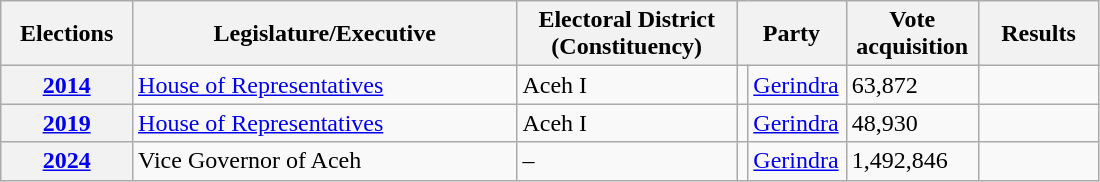<table class=wikitable style="width:58%; border:1px #AAAAFF solid">
<tr>
<th width=12%>Elections</th>
<th width=35%>Legislature/Executive</th>
<th width=20%>Electoral District (Constituency)</th>
<th width=10% colspan="2">Party</th>
<th width=12%>Vote acquisition</th>
<th width=12%>Results</th>
</tr>
<tr>
<th><a href='#'>2014</a></th>
<td><a href='#'>House of Representatives</a></td>
<td>Aceh I</td>
<td bgcolor=></td>
<td><a href='#'>Gerindra</a></td>
<td>63,872</td>
<td></td>
</tr>
<tr>
<th><a href='#'>2019</a></th>
<td><a href='#'>House of Representatives</a></td>
<td>Aceh I</td>
<td bgcolor=></td>
<td><a href='#'>Gerindra</a></td>
<td>48,930</td>
<td></td>
</tr>
<tr>
<th><a href='#'>2024</a></th>
<td>Vice Governor of Aceh</td>
<td>–</td>
<td bgcolor=></td>
<td><a href='#'>Gerindra</a></td>
<td>1,492,846</td>
<td></td>
</tr>
</table>
